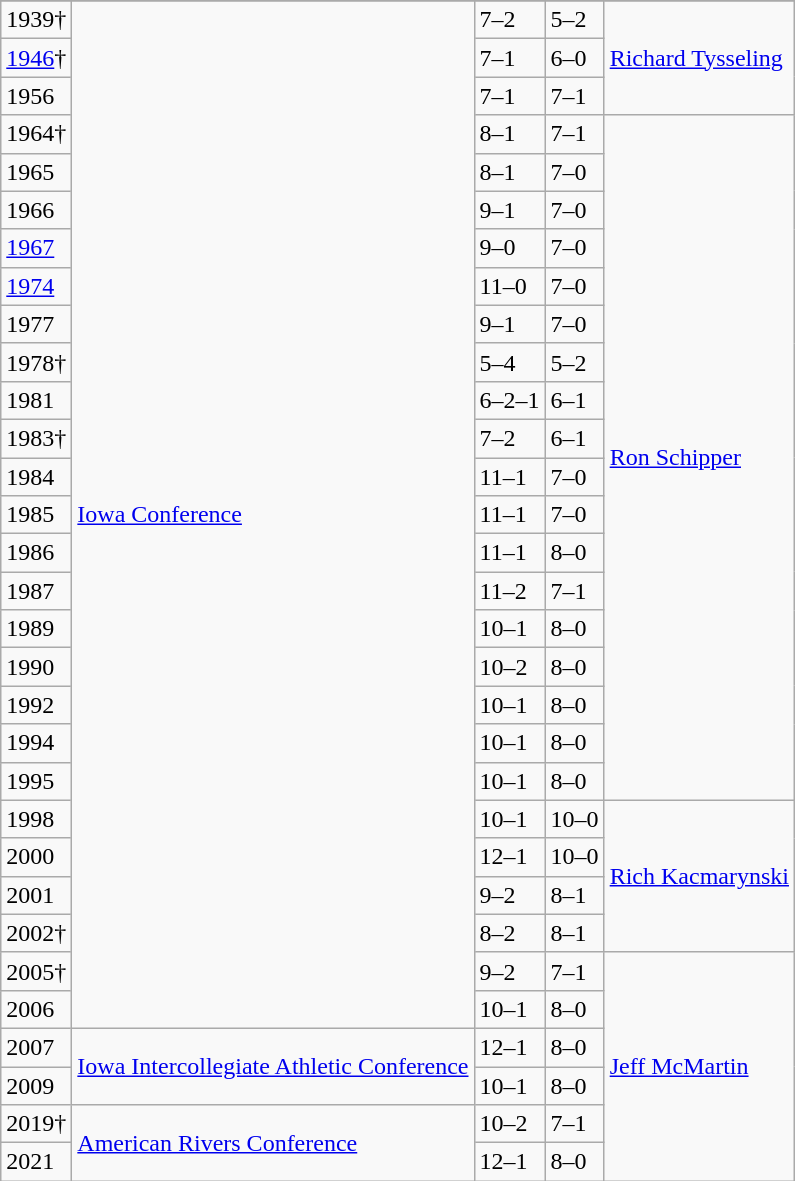<table class="wikitable">
<tr>
</tr>
<tr>
<td>1939†</td>
<td rowspan=27><a href='#'>Iowa Conference</a></td>
<td>7–2</td>
<td>5–2</td>
<td rowspan=3><a href='#'>Richard Tysseling</a></td>
</tr>
<tr>
<td><a href='#'>1946</a>†</td>
<td>7–1</td>
<td>6–0</td>
</tr>
<tr>
<td>1956</td>
<td>7–1</td>
<td>7–1</td>
</tr>
<tr>
<td>1964†</td>
<td>8–1</td>
<td>7–1</td>
<td rowspan=18><a href='#'>Ron Schipper</a></td>
</tr>
<tr>
<td>1965</td>
<td>8–1</td>
<td>7–0</td>
</tr>
<tr>
<td>1966</td>
<td>9–1</td>
<td>7–0</td>
</tr>
<tr>
<td><a href='#'>1967</a></td>
<td>9–0</td>
<td>7–0</td>
</tr>
<tr>
<td><a href='#'>1974</a></td>
<td>11–0</td>
<td>7–0</td>
</tr>
<tr>
<td>1977</td>
<td>9–1</td>
<td>7–0</td>
</tr>
<tr>
<td>1978†</td>
<td>5–4</td>
<td>5–2</td>
</tr>
<tr>
<td>1981</td>
<td>6–2–1</td>
<td>6–1</td>
</tr>
<tr>
<td>1983†</td>
<td>7–2</td>
<td>6–1</td>
</tr>
<tr>
<td>1984</td>
<td>11–1</td>
<td>7–0</td>
</tr>
<tr>
<td>1985</td>
<td>11–1</td>
<td>7–0</td>
</tr>
<tr>
<td>1986</td>
<td>11–1</td>
<td>8–0</td>
</tr>
<tr>
<td>1987</td>
<td>11–2</td>
<td>7–1</td>
</tr>
<tr>
<td>1989</td>
<td>10–1</td>
<td>8–0</td>
</tr>
<tr>
<td>1990</td>
<td>10–2</td>
<td>8–0</td>
</tr>
<tr>
<td>1992</td>
<td>10–1</td>
<td>8–0</td>
</tr>
<tr>
<td>1994</td>
<td>10–1</td>
<td>8–0</td>
</tr>
<tr>
<td>1995</td>
<td>10–1</td>
<td>8–0</td>
</tr>
<tr>
<td>1998</td>
<td>10–1</td>
<td>10–0</td>
<td rowspan=4><a href='#'>Rich Kacmarynski</a></td>
</tr>
<tr>
<td>2000</td>
<td>12–1</td>
<td>10–0</td>
</tr>
<tr>
<td>2001</td>
<td>9–2</td>
<td>8–1</td>
</tr>
<tr>
<td>2002†</td>
<td>8–2</td>
<td>8–1</td>
</tr>
<tr>
<td>2005†</td>
<td>9–2</td>
<td>7–1</td>
<td rowspan=6><a href='#'>Jeff McMartin</a></td>
</tr>
<tr>
<td>2006</td>
<td>10–1</td>
<td>8–0</td>
</tr>
<tr>
<td>2007</td>
<td rowspan=2><a href='#'>Iowa Intercollegiate Athletic Conference</a></td>
<td>12–1</td>
<td>8–0</td>
</tr>
<tr>
<td>2009</td>
<td>10–1</td>
<td>8–0</td>
</tr>
<tr>
<td>2019†</td>
<td rowspan=2><a href='#'>American Rivers Conference</a></td>
<td>10–2</td>
<td>7–1</td>
</tr>
<tr>
<td>2021</td>
<td>12–1</td>
<td>8–0</td>
</tr>
</table>
